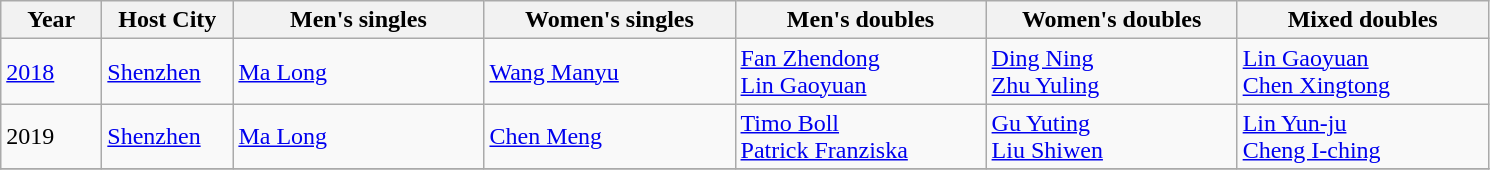<table class="wikitable">
<tr>
<th width="60">Year</th>
<th width="80">Host City</th>
<th width="160">Men's singles</th>
<th width="160">Women's singles</th>
<th width="160">Men's doubles</th>
<th width="160">Women's doubles</th>
<th width="160">Mixed doubles</th>
</tr>
<tr>
<td><a href='#'>2018</a></td>
<td><a href='#'>Shenzhen</a></td>
<td> <a href='#'>Ma Long</a></td>
<td> <a href='#'>Wang Manyu</a></td>
<td> <a href='#'>Fan Zhendong</a><br> <a href='#'>Lin Gaoyuan</a></td>
<td> <a href='#'>Ding Ning</a><br> <a href='#'>Zhu Yuling</a></td>
<td> <a href='#'>Lin Gaoyuan</a><br> <a href='#'>Chen Xingtong</a></td>
</tr>
<tr>
<td>2019</td>
<td><a href='#'>Shenzhen</a></td>
<td> <a href='#'>Ma Long</a></td>
<td> <a href='#'>Chen Meng</a></td>
<td> <a href='#'>Timo Boll</a><br> <a href='#'>Patrick Franziska</a></td>
<td> <a href='#'>Gu Yuting</a><br> <a href='#'>Liu Shiwen</a></td>
<td> <a href='#'>Lin Yun-ju</a><br> <a href='#'>Cheng I-ching</a></td>
</tr>
<tr>
</tr>
</table>
